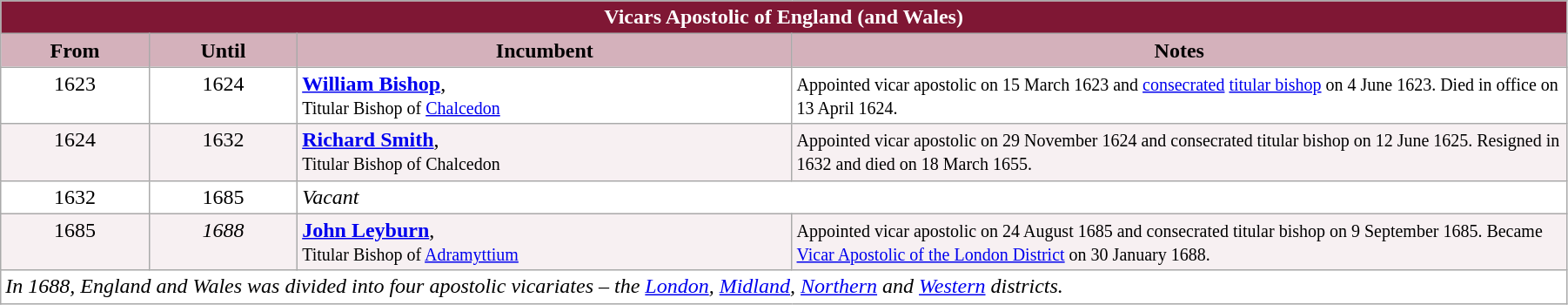<table class="wikitable" style="width:95%;" border="1" cellpadding="2">
<tr>
<th colspan="4" style="background-color: #7F1734; color: white;">Vicars Apostolic of England (and Wales)</th>
</tr>
<tr align=centre>
<th style="background-color:#D4B1BB" width="9%">From</th>
<th style="background-color:#D4B1BB" width="9%">Until</th>
<th style="background-color:#D4B1BB" width="30%">Incumbent</th>
<th style="background-color:#D4B1BB" width="47%">Notes</th>
</tr>
<tr valign="top" style="background-color: white;">
<td align=center>1623</td>
<td align=center>1624</td>
<td><strong><a href='#'>William Bishop</a></strong>, <br><small>Titular Bishop of <a href='#'>Chalcedon</a></small></td>
<td><small>Appointed vicar apostolic on 15 March 1623 and <a href='#'>consecrated</a> <a href='#'>titular bishop</a> on 4 June 1623. Died in office on 13 April 1624.</small></td>
</tr>
<tr valign="top" style="background-color: #F7F0F2;">
<td align=center>1624</td>
<td align=center>1632</td>
<td><strong><a href='#'>Richard Smith</a></strong>, <br><small>Titular Bishop of Chalcedon</small></td>
<td><small>Appointed vicar apostolic on 29 November 1624 and consecrated titular bishop on 12 June 1625. Resigned in 1632 and died on 18 March 1655.</small></td>
</tr>
<tr valign="top" style="background-color: white;">
<td align=center>1632</td>
<td align=center>1685</td>
<td colspan=2><em>Vacant</em></td>
</tr>
<tr valign="top" style="background-color: #F7F0F2;">
<td align=center>1685</td>
<td align=center><em>1688</em></td>
<td><strong><a href='#'>John Leyburn</a></strong>, <br><small>Titular Bishop of <a href='#'>Adramyttium</a></small></td>
<td><small>Appointed vicar apostolic on 24 August 1685 and consecrated titular bishop on 9 September 1685. Became <a href='#'>Vicar Apostolic of the London District</a> on 30 January 1688.</small></td>
</tr>
<tr valign="top" style="background-color: white;">
<td colspan="4"><em>In 1688, England and Wales was divided into four apostolic vicariates – the <a href='#'>London</a>, <a href='#'>Midland</a>, <a href='#'>Northern</a> and <a href='#'>Western</a> districts.</em></td>
</tr>
</table>
